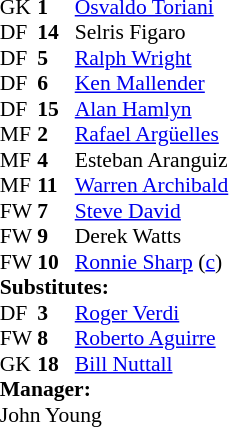<table style="font-size:90%; margin:0.2em auto;" cellspacing="0" cellpadding="0">
<tr>
<th width="25"></th>
<th width="25"></th>
</tr>
<tr>
<td>GK</td>
<td><strong>1</strong></td>
<td> <a href='#'>Osvaldo Toriani</a></td>
</tr>
<tr>
<td>DF</td>
<td><strong>14</strong></td>
<td> Selris Figaro</td>
<td></td>
</tr>
<tr>
<td>DF</td>
<td><strong>5</strong></td>
<td> <a href='#'>Ralph Wright</a></td>
</tr>
<tr>
<td>DF</td>
<td><strong>6</strong></td>
<td> <a href='#'>Ken Mallender</a></td>
</tr>
<tr>
<td>DF</td>
<td><strong>15</strong></td>
<td> <a href='#'>Alan Hamlyn</a></td>
</tr>
<tr>
<td>MF</td>
<td><strong>2 </strong></td>
<td> <a href='#'>Rafael Argüelles</a></td>
</tr>
<tr>
<td>MF</td>
<td><strong>4</strong></td>
<td> Esteban Aranguiz</td>
</tr>
<tr>
<td>MF</td>
<td><strong>11</strong></td>
<td> <a href='#'>Warren Archibald</a></td>
<td></td>
<td></td>
</tr>
<tr>
<td>FW</td>
<td><strong>7</strong></td>
<td> <a href='#'>Steve David</a></td>
</tr>
<tr>
<td>FW</td>
<td><strong>9</strong></td>
<td> Derek Watts</td>
<td></td>
<td></td>
</tr>
<tr>
<td>FW</td>
<td><strong>10</strong></td>
<td> <a href='#'>Ronnie Sharp</a> (<a href='#'>c</a>)</td>
<td></td>
</tr>
<tr>
<td colspan="4"><strong>Substitutes:</strong></td>
</tr>
<tr>
<td>DF</td>
<td><strong>3</strong></td>
<td> <a href='#'>Roger Verdi</a></td>
<td></td>
<td></td>
</tr>
<tr>
<td>FW</td>
<td><strong>8</strong></td>
<td> <a href='#'>Roberto Aguirre</a></td>
<td></td>
<td></td>
</tr>
<tr>
<td>GK</td>
<td><strong>18</strong></td>
<td> <a href='#'>Bill Nuttall</a></td>
</tr>
<tr>
<td colspan=3><strong>Manager:</strong></td>
</tr>
<tr>
<td colspan=4> John Young</td>
</tr>
</table>
